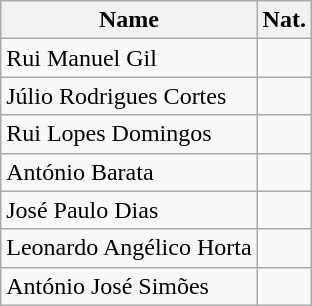<table class="wikitable">
<tr>
<th>Name</th>
<th>Nat.</th>
</tr>
<tr>
<td>Rui Manuel Gil</td>
<td></td>
</tr>
<tr>
<td>Júlio Rodrigues Cortes</td>
<td></td>
</tr>
<tr>
<td>Rui Lopes Domingos</td>
<td></td>
</tr>
<tr>
<td>António Barata</td>
<td></td>
</tr>
<tr>
<td>José Paulo Dias</td>
<td></td>
</tr>
<tr>
<td>Leonardo Angélico Horta</td>
<td></td>
</tr>
<tr>
<td>António José Simões</td>
<td></td>
</tr>
</table>
